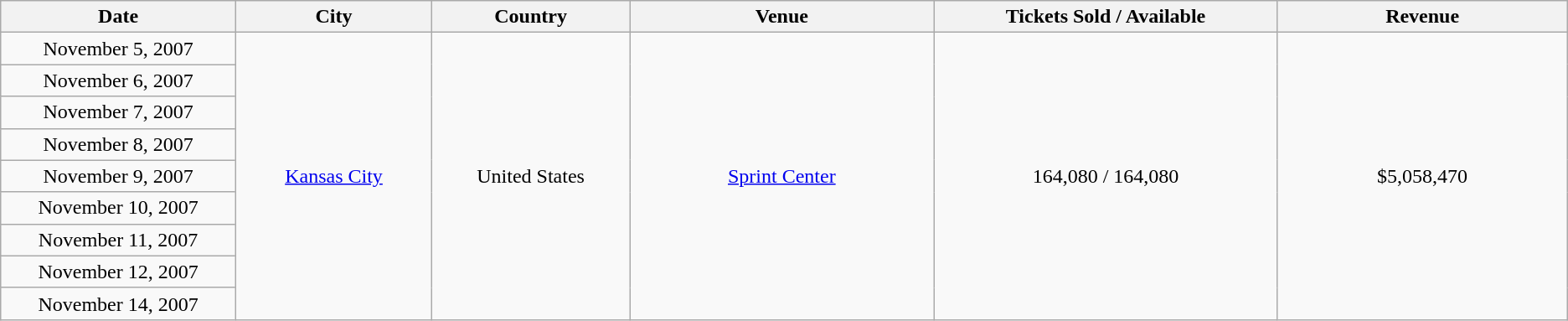<table class="wikitable" style="text-align:center;">
<tr>
<th scope="col" style="width:12em;">Date</th>
<th scope="col" style="width:10em;">City</th>
<th scope="col" style="width:10em;">Country</th>
<th scope="col" style="width:16em;">Venue</th>
<th scope="col" style="width:18em;">Tickets Sold / Available</th>
<th scope="col" style="width:15em;">Revenue</th>
</tr>
<tr>
<td>November 5, 2007</td>
<td rowspan="9"><a href='#'>Kansas City</a></td>
<td rowspan="9">United States</td>
<td rowspan="9"><a href='#'>Sprint Center</a></td>
<td rowspan="9">164,080 / 164,080</td>
<td rowspan="9">$5,058,470</td>
</tr>
<tr>
<td>November 6, 2007</td>
</tr>
<tr>
<td>November 7, 2007</td>
</tr>
<tr>
<td>November 8, 2007</td>
</tr>
<tr>
<td>November 9, 2007</td>
</tr>
<tr>
<td>November 10, 2007</td>
</tr>
<tr>
<td>November 11, 2007</td>
</tr>
<tr>
<td>November 12, 2007</td>
</tr>
<tr>
<td>November 14, 2007</td>
</tr>
</table>
